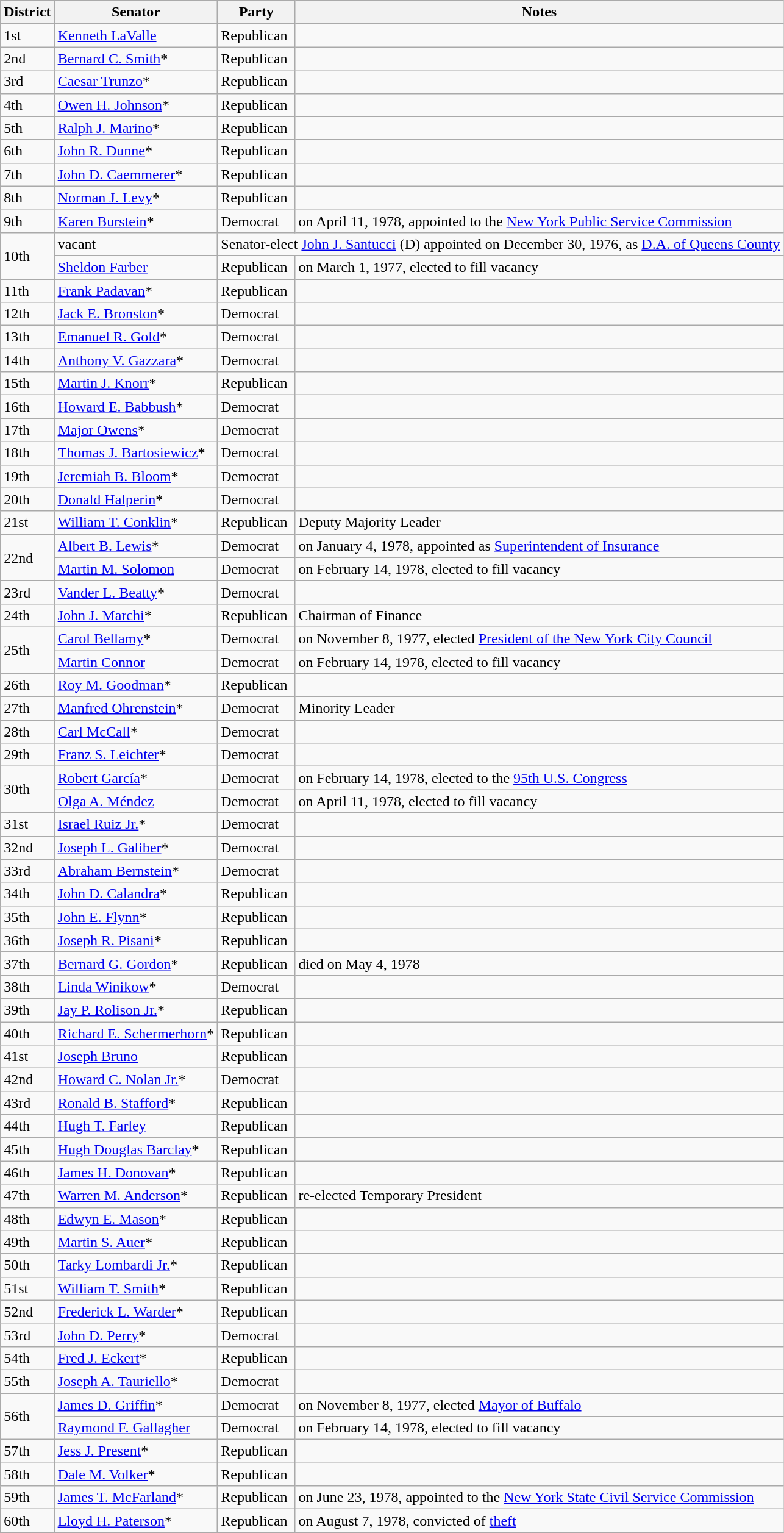<table class=wikitable>
<tr>
<th>District</th>
<th>Senator</th>
<th>Party</th>
<th>Notes</th>
</tr>
<tr>
<td>1st</td>
<td><a href='#'>Kenneth LaValle</a></td>
<td>Republican</td>
<td></td>
</tr>
<tr>
<td>2nd</td>
<td><a href='#'>Bernard C. Smith</a>*</td>
<td>Republican</td>
<td></td>
</tr>
<tr>
<td>3rd</td>
<td><a href='#'>Caesar Trunzo</a>*</td>
<td>Republican</td>
<td></td>
</tr>
<tr>
<td>4th</td>
<td><a href='#'>Owen H. Johnson</a>*</td>
<td>Republican</td>
<td></td>
</tr>
<tr>
<td>5th</td>
<td><a href='#'>Ralph J. Marino</a>*</td>
<td>Republican</td>
<td></td>
</tr>
<tr>
<td>6th</td>
<td><a href='#'>John R. Dunne</a>*</td>
<td>Republican</td>
<td></td>
</tr>
<tr>
<td>7th</td>
<td><a href='#'>John D. Caemmerer</a>*</td>
<td>Republican</td>
<td></td>
</tr>
<tr>
<td>8th</td>
<td><a href='#'>Norman J. Levy</a>*</td>
<td>Republican</td>
<td></td>
</tr>
<tr>
<td>9th</td>
<td><a href='#'>Karen Burstein</a>*</td>
<td>Democrat</td>
<td>on April 11, 1978, appointed to the <a href='#'>New York Public Service Commission</a></td>
</tr>
<tr>
<td rowspan="2">10th</td>
<td>vacant</td>
<td colspan="2">Senator-elect <a href='#'>John J. Santucci</a> (D) appointed on December 30, 1976, as <a href='#'>D.A. of Queens County</a></td>
</tr>
<tr>
<td><a href='#'>Sheldon Farber</a></td>
<td>Republican</td>
<td>on March 1, 1977, elected to fill vacancy</td>
</tr>
<tr>
<td>11th</td>
<td><a href='#'>Frank Padavan</a>*</td>
<td>Republican</td>
<td></td>
</tr>
<tr>
<td>12th</td>
<td><a href='#'>Jack E. Bronston</a>*</td>
<td>Democrat</td>
<td></td>
</tr>
<tr>
<td>13th</td>
<td><a href='#'>Emanuel R. Gold</a>*</td>
<td>Democrat</td>
<td></td>
</tr>
<tr>
<td>14th</td>
<td><a href='#'>Anthony V. Gazzara</a>*</td>
<td>Democrat</td>
<td></td>
</tr>
<tr>
<td>15th</td>
<td><a href='#'>Martin J. Knorr</a>*</td>
<td>Republican</td>
<td></td>
</tr>
<tr>
<td>16th</td>
<td><a href='#'>Howard E. Babbush</a>*</td>
<td>Democrat</td>
<td></td>
</tr>
<tr>
<td>17th</td>
<td><a href='#'>Major Owens</a>*</td>
<td>Democrat</td>
<td></td>
</tr>
<tr>
<td>18th</td>
<td><a href='#'>Thomas J. Bartosiewicz</a>*</td>
<td>Democrat</td>
<td></td>
</tr>
<tr>
<td>19th</td>
<td><a href='#'>Jeremiah B. Bloom</a>*</td>
<td>Democrat</td>
<td></td>
</tr>
<tr>
<td>20th</td>
<td><a href='#'>Donald Halperin</a>*</td>
<td>Democrat</td>
<td></td>
</tr>
<tr>
<td>21st</td>
<td><a href='#'>William T. Conklin</a>*</td>
<td>Republican</td>
<td>Deputy Majority Leader</td>
</tr>
<tr>
<td rowspan="2">22nd</td>
<td><a href='#'>Albert B. Lewis</a>*</td>
<td>Democrat</td>
<td>on January 4, 1978, appointed as <a href='#'>Superintendent of Insurance</a></td>
</tr>
<tr>
<td><a href='#'>Martin M. Solomon</a></td>
<td>Democrat</td>
<td>on February 14, 1978, elected to fill vacancy</td>
</tr>
<tr>
<td>23rd</td>
<td><a href='#'>Vander L. Beatty</a>*</td>
<td>Democrat</td>
<td></td>
</tr>
<tr>
<td>24th</td>
<td><a href='#'>John J. Marchi</a>*</td>
<td>Republican</td>
<td>Chairman of Finance</td>
</tr>
<tr>
<td rowspan="2">25th</td>
<td><a href='#'>Carol Bellamy</a>*</td>
<td>Democrat</td>
<td>on November 8, 1977, elected <a href='#'>President of the New York City Council</a></td>
</tr>
<tr>
<td><a href='#'>Martin Connor</a></td>
<td>Democrat</td>
<td>on February 14, 1978, elected to fill vacancy</td>
</tr>
<tr>
<td>26th</td>
<td><a href='#'>Roy M. Goodman</a>*</td>
<td>Republican</td>
<td></td>
</tr>
<tr>
<td>27th</td>
<td><a href='#'>Manfred Ohrenstein</a>*</td>
<td>Democrat</td>
<td>Minority Leader</td>
</tr>
<tr>
<td>28th</td>
<td><a href='#'>Carl McCall</a>*</td>
<td>Democrat</td>
<td></td>
</tr>
<tr>
<td>29th</td>
<td><a href='#'>Franz S. Leichter</a>*</td>
<td>Democrat</td>
<td></td>
</tr>
<tr>
<td rowspan="2">30th</td>
<td><a href='#'>Robert García</a>*</td>
<td>Democrat</td>
<td>on February 14, 1978, elected to the <a href='#'>95th U.S. Congress</a></td>
</tr>
<tr>
<td><a href='#'>Olga A. Méndez</a></td>
<td>Democrat</td>
<td>on April 11, 1978, elected to fill vacancy</td>
</tr>
<tr>
<td>31st</td>
<td><a href='#'>Israel Ruiz Jr.</a>*</td>
<td>Democrat</td>
<td></td>
</tr>
<tr>
<td>32nd</td>
<td><a href='#'>Joseph L. Galiber</a>*</td>
<td>Democrat</td>
<td></td>
</tr>
<tr>
<td>33rd</td>
<td><a href='#'>Abraham Bernstein</a>*</td>
<td>Democrat</td>
<td></td>
</tr>
<tr>
<td>34th</td>
<td><a href='#'>John D. Calandra</a>*</td>
<td>Republican</td>
<td></td>
</tr>
<tr>
<td>35th</td>
<td><a href='#'>John E. Flynn</a>*</td>
<td>Republican</td>
<td></td>
</tr>
<tr>
<td>36th</td>
<td><a href='#'>Joseph R. Pisani</a>*</td>
<td>Republican</td>
<td></td>
</tr>
<tr>
<td>37th</td>
<td><a href='#'>Bernard G. Gordon</a>*</td>
<td>Republican</td>
<td>died on May 4, 1978</td>
</tr>
<tr>
<td>38th</td>
<td><a href='#'>Linda Winikow</a>*</td>
<td>Democrat</td>
<td></td>
</tr>
<tr>
<td>39th</td>
<td><a href='#'>Jay P. Rolison Jr.</a>*</td>
<td>Republican</td>
<td></td>
</tr>
<tr>
<td>40th</td>
<td><a href='#'>Richard E. Schermerhorn</a>*</td>
<td>Republican</td>
<td></td>
</tr>
<tr>
<td>41st</td>
<td><a href='#'>Joseph Bruno</a></td>
<td>Republican</td>
<td></td>
</tr>
<tr>
<td>42nd</td>
<td><a href='#'>Howard C. Nolan Jr.</a>*</td>
<td>Democrat</td>
<td></td>
</tr>
<tr>
<td>43rd</td>
<td><a href='#'>Ronald B. Stafford</a>*</td>
<td>Republican</td>
<td></td>
</tr>
<tr>
<td>44th</td>
<td><a href='#'>Hugh T. Farley</a></td>
<td>Republican</td>
<td></td>
</tr>
<tr>
<td>45th</td>
<td><a href='#'>Hugh Douglas Barclay</a>*</td>
<td>Republican</td>
<td></td>
</tr>
<tr>
<td>46th</td>
<td><a href='#'>James H. Donovan</a>*</td>
<td>Republican</td>
<td></td>
</tr>
<tr>
<td>47th</td>
<td><a href='#'>Warren M. Anderson</a>*</td>
<td>Republican</td>
<td>re-elected Temporary President</td>
</tr>
<tr>
<td>48th</td>
<td><a href='#'>Edwyn E. Mason</a>*</td>
<td>Republican</td>
<td></td>
</tr>
<tr>
<td>49th</td>
<td><a href='#'>Martin S. Auer</a>*</td>
<td>Republican</td>
<td></td>
</tr>
<tr>
<td>50th</td>
<td><a href='#'>Tarky Lombardi Jr.</a>*</td>
<td>Republican</td>
<td></td>
</tr>
<tr>
<td>51st</td>
<td><a href='#'>William T. Smith</a>*</td>
<td>Republican</td>
<td></td>
</tr>
<tr>
<td>52nd</td>
<td><a href='#'>Frederick L. Warder</a>*</td>
<td>Republican</td>
<td></td>
</tr>
<tr>
<td>53rd</td>
<td><a href='#'>John D. Perry</a>*</td>
<td>Democrat</td>
<td></td>
</tr>
<tr>
<td>54th</td>
<td><a href='#'>Fred J. Eckert</a>*</td>
<td>Republican</td>
<td></td>
</tr>
<tr>
<td>55th</td>
<td><a href='#'>Joseph A. Tauriello</a>*</td>
<td>Democrat</td>
<td></td>
</tr>
<tr>
<td rowspan="2">56th</td>
<td><a href='#'>James D. Griffin</a>*</td>
<td>Democrat</td>
<td>on November 8, 1977, elected <a href='#'>Mayor of Buffalo</a></td>
</tr>
<tr>
<td><a href='#'>Raymond F. Gallagher</a></td>
<td>Democrat</td>
<td>on February 14, 1978, elected to fill vacancy</td>
</tr>
<tr>
<td>57th</td>
<td><a href='#'>Jess J. Present</a>*</td>
<td>Republican</td>
<td></td>
</tr>
<tr>
<td>58th</td>
<td><a href='#'>Dale M. Volker</a>*</td>
<td>Republican</td>
<td></td>
</tr>
<tr>
<td>59th</td>
<td><a href='#'>James T. McFarland</a>*</td>
<td>Republican</td>
<td>on June 23, 1978, appointed to the <a href='#'>New York State Civil Service Commission</a></td>
</tr>
<tr>
<td>60th</td>
<td><a href='#'>Lloyd H. Paterson</a>*</td>
<td>Republican</td>
<td>on August 7, 1978, convicted of <a href='#'>theft</a></td>
</tr>
<tr>
</tr>
</table>
